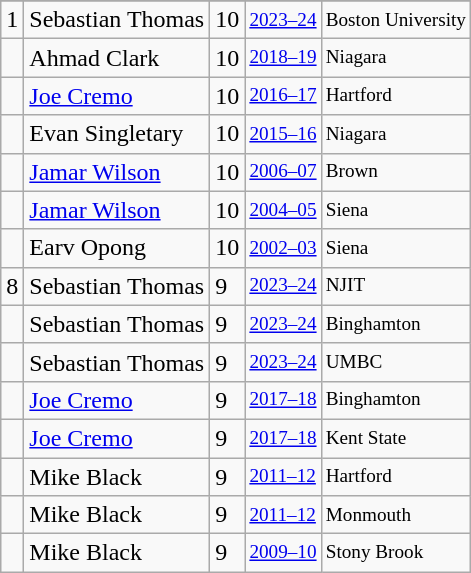<table class="wikitable">
<tr>
</tr>
<tr>
<td>1</td>
<td>Sebastian Thomas</td>
<td>10</td>
<td style="font-size:80%;"><a href='#'>2023–24</a></td>
<td style="font-size:80%;">Boston University</td>
</tr>
<tr>
<td></td>
<td>Ahmad Clark</td>
<td>10</td>
<td style="font-size:80%;"><a href='#'>2018–19</a></td>
<td style="font-size:80%;">Niagara</td>
</tr>
<tr>
<td></td>
<td><a href='#'>Joe Cremo</a></td>
<td>10</td>
<td style="font-size:80%;"><a href='#'>2016–17</a></td>
<td style="font-size:80%;">Hartford</td>
</tr>
<tr>
<td></td>
<td>Evan Singletary</td>
<td>10</td>
<td style="font-size:80%;"><a href='#'>2015–16</a></td>
<td style="font-size:80%;">Niagara</td>
</tr>
<tr>
<td></td>
<td><a href='#'>Jamar Wilson</a></td>
<td>10</td>
<td style="font-size:80%;"><a href='#'>2006–07</a></td>
<td style="font-size:80%;">Brown</td>
</tr>
<tr>
<td></td>
<td><a href='#'>Jamar Wilson</a></td>
<td>10</td>
<td style="font-size:80%;"><a href='#'>2004–05</a></td>
<td style="font-size:80%;">Siena</td>
</tr>
<tr>
<td></td>
<td>Earv Opong</td>
<td>10</td>
<td style="font-size:80%;"><a href='#'>2002–03</a></td>
<td style="font-size:80%;">Siena</td>
</tr>
<tr>
<td>8</td>
<td>Sebastian Thomas</td>
<td>9</td>
<td style="font-size:80%;"><a href='#'>2023–24</a></td>
<td style="font-size:80%;">NJIT</td>
</tr>
<tr>
<td></td>
<td>Sebastian Thomas</td>
<td>9</td>
<td style="font-size:80%;"><a href='#'>2023–24</a></td>
<td style="font-size:80%;">Binghamton</td>
</tr>
<tr>
<td></td>
<td>Sebastian Thomas</td>
<td>9</td>
<td style="font-size:80%;"><a href='#'>2023–24</a></td>
<td style="font-size:80%;">UMBC</td>
</tr>
<tr>
<td></td>
<td><a href='#'>Joe Cremo</a></td>
<td>9</td>
<td style="font-size:80%;"><a href='#'>2017–18</a></td>
<td style="font-size:80%;">Binghamton</td>
</tr>
<tr>
<td></td>
<td><a href='#'>Joe Cremo</a></td>
<td>9</td>
<td style="font-size:80%;"><a href='#'>2017–18</a></td>
<td style="font-size:80%;">Kent State</td>
</tr>
<tr>
<td></td>
<td>Mike Black</td>
<td>9</td>
<td style="font-size:80%;"><a href='#'>2011–12</a></td>
<td style="font-size:80%;">Hartford</td>
</tr>
<tr>
<td></td>
<td>Mike Black</td>
<td>9</td>
<td style="font-size:80%;"><a href='#'>2011–12</a></td>
<td style="font-size:80%;">Monmouth</td>
</tr>
<tr>
<td></td>
<td>Mike Black</td>
<td>9</td>
<td style="font-size:80%;"><a href='#'>2009–10</a></td>
<td style="font-size:80%;">Stony Brook</td>
</tr>
</table>
